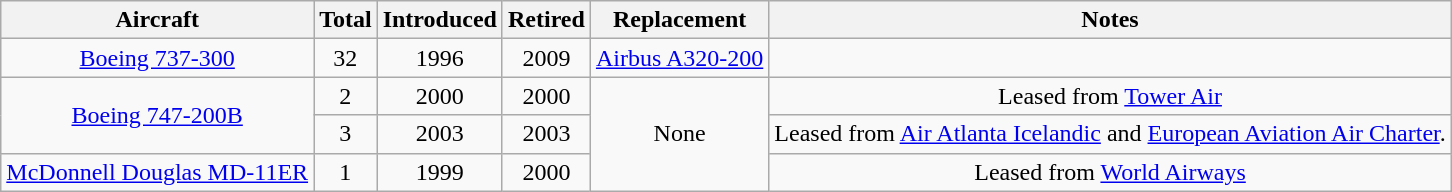<table class="wikitable" style="margin:0.5em auto; text-align:center">
<tr>
<th>Aircraft</th>
<th>Total</th>
<th>Introduced</th>
<th>Retired</th>
<th>Replacement</th>
<th>Notes</th>
</tr>
<tr>
<td><a href='#'>Boeing 737-300</a></td>
<td>32</td>
<td>1996</td>
<td>2009</td>
<td><a href='#'>Airbus A320-200</a></td>
<td></td>
</tr>
<tr>
<td rowspan=2><a href='#'>Boeing 747-200B</a></td>
<td>2</td>
<td>2000</td>
<td>2000</td>
<td rowspan=3>None</td>
<td>Leased from <a href='#'>Tower Air</a></td>
</tr>
<tr>
<td>3</td>
<td>2003</td>
<td>2003</td>
<td>Leased from <a href='#'>Air Atlanta Icelandic</a> and <a href='#'>European Aviation Air Charter</a>.</td>
</tr>
<tr>
<td><a href='#'>McDonnell Douglas MD-11ER</a></td>
<td>1</td>
<td>1999</td>
<td>2000</td>
<td>Leased from <a href='#'>World Airways</a></td>
</tr>
</table>
